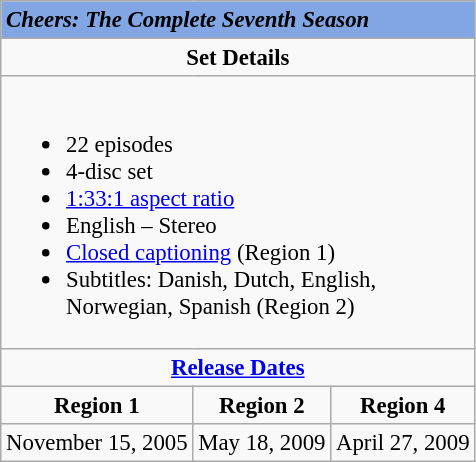<table class="wikitable" style="font-size:95%;">
<tr style="background:#81a6e3">
<td colspan="6"><strong><em>Cheers: The Complete Seventh Season</em></strong></td>
</tr>
<tr style="vertical-align:top; text-align:center;">
<td style="width:250px;" colspan="6"><strong>Set Details</strong></td>
</tr>
<tr valign="top">
<td colspan="6" style="text-align:left; width:250px;"><br><ul><li>22 episodes</li><li>4-disc set</li><li><a href='#'>1:33:1 aspect ratio</a></li><li>English – Stereo</li><li><a href='#'>Closed captioning</a> (Region 1)</li><li>Subtitles: Danish, Dutch, English, Norwegian, Spanish (Region 2)</li></ul></td>
</tr>
<tr>
<td colspan=6 style="text-align:center;"><strong><a href='#'>Release Dates</a></strong></td>
</tr>
<tr>
<td colspan=2 style="text-align:center;"><strong>Region 1</strong></td>
<td colspan=2 style="text-align:center;"><strong>Region 2</strong></td>
<td colspan=2 style="text-align:center;"><strong>Region 4</strong></td>
</tr>
<tr style="text-align:center;">
<td colspan=2>November 15, 2005</td>
<td colspan=2>May 18, 2009</td>
<td colspan=2>April 27, 2009</td>
</tr>
</table>
